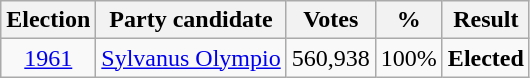<table class=wikitable style=text-align:center>
<tr>
<th><strong>Election</strong></th>
<th>Party candidate</th>
<th><strong>Votes</strong></th>
<th><strong>%</strong></th>
<th>Result</th>
</tr>
<tr>
<td><a href='#'>1961</a></td>
<td><a href='#'>Sylvanus Olympio</a></td>
<td>560,938</td>
<td>100%</td>
<td><strong>Elected</strong> </td>
</tr>
</table>
